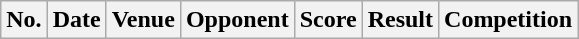<table class="wikitable sortable">
<tr>
<th scope="col">No.</th>
<th scope="col">Date</th>
<th scope="col">Venue</th>
<th scope="col">Opponent</th>
<th scope="col">Score</th>
<th scope="col">Result</th>
<th scope="col">Competition<br>














</th>
</tr>
</table>
